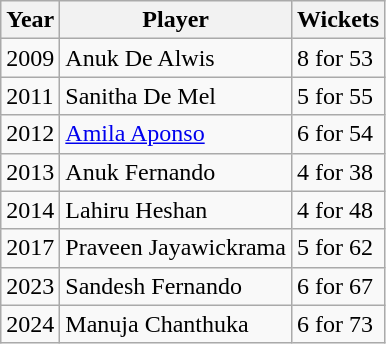<table class="wikitable collapsible">
<tr>
<th>Year</th>
<th>Player</th>
<th>Wickets</th>
</tr>
<tr>
<td>2009</td>
<td>Anuk De Alwis</td>
<td>8 for 53</td>
</tr>
<tr>
<td>2011</td>
<td>Sanitha De Mel</td>
<td>5 for 55</td>
</tr>
<tr>
<td>2012</td>
<td><a href='#'>Amila Aponso</a></td>
<td>6 for 54</td>
</tr>
<tr>
<td>2013</td>
<td>Anuk Fernando</td>
<td>4 for 38</td>
</tr>
<tr>
<td>2014</td>
<td>Lahiru Heshan</td>
<td>4 for 48</td>
</tr>
<tr>
<td>2017</td>
<td>Praveen Jayawickrama</td>
<td>5 for 62</td>
</tr>
<tr>
<td>2023</td>
<td>Sandesh Fernando</td>
<td>6 for 67</td>
</tr>
<tr>
<td>2024</td>
<td>Manuja Chanthuka</td>
<td>6 for 73</td>
</tr>
</table>
